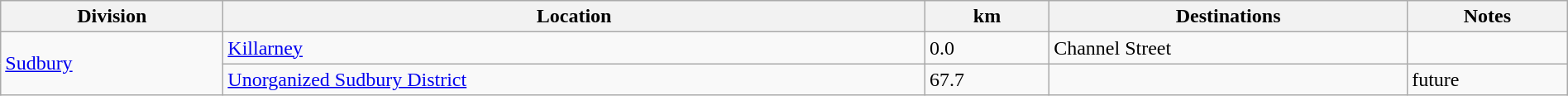<table class="wikitable" style="width:100%;">
<tr>
<th scope="col">Division</th>
<th scope="col">Location</th>
<th scope="col">km</th>
<th scope="col">Destinations</th>
<th scope="col">Notes</th>
</tr>
<tr>
<td rowspan="2"><a href='#'>Sudbury</a></td>
<td rowspan="1"><a href='#'>Killarney</a></td>
<td>0.0</td>
<td>Channel Street</td>
<td></td>
</tr>
<tr>
<td><a href='#'>Unorganized Sudbury District</a></td>
<td>67.7</td>
<td></td>
<td>future </td>
</tr>
</table>
